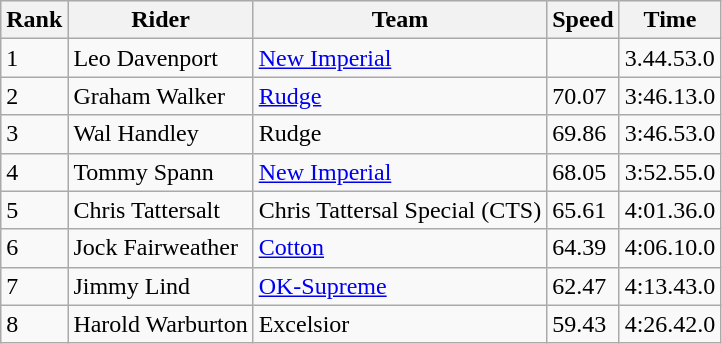<table class="wikitable">
<tr style="background:#efefef;">
<th>Rank</th>
<th>Rider</th>
<th>Team</th>
<th>Speed</th>
<th>Time</th>
</tr>
<tr>
<td>1</td>
<td> Leo Davenport</td>
<td><a href='#'>New Imperial</a></td>
<td></td>
<td>3.44.53.0</td>
</tr>
<tr>
<td>2</td>
<td> Graham Walker</td>
<td><a href='#'>Rudge</a></td>
<td>70.07</td>
<td>3:46.13.0</td>
</tr>
<tr>
<td>3</td>
<td> Wal Handley</td>
<td>Rudge</td>
<td>69.86</td>
<td>3:46.53.0</td>
</tr>
<tr>
<td>4</td>
<td> Tommy Spann</td>
<td><a href='#'>New Imperial</a></td>
<td>68.05</td>
<td>3:52.55.0</td>
</tr>
<tr>
<td>5</td>
<td> Chris Tattersalt</td>
<td>Chris Tattersal Special (CTS)</td>
<td>65.61</td>
<td>4:01.36.0</td>
</tr>
<tr>
<td>6</td>
<td> Jock Fairweather</td>
<td><a href='#'>Cotton</a></td>
<td>64.39</td>
<td>4:06.10.0</td>
</tr>
<tr>
<td>7</td>
<td> Jimmy Lind</td>
<td><a href='#'>OK-Supreme</a></td>
<td>62.47</td>
<td>4:13.43.0</td>
</tr>
<tr>
<td>8</td>
<td> Harold Warburton</td>
<td>Excelsior</td>
<td>59.43</td>
<td>4:26.42.0</td>
</tr>
</table>
